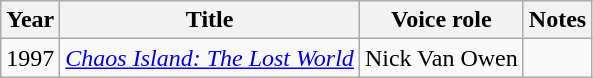<table class="wikitable sortable">
<tr>
<th>Year</th>
<th>Title</th>
<th>Voice role</th>
<th class="unsortable">Notes</th>
</tr>
<tr>
<td>1997</td>
<td><em><a href='#'>Chaos Island: The Lost World</a></em></td>
<td>Nick Van Owen</td>
<td></td>
</tr>
</table>
